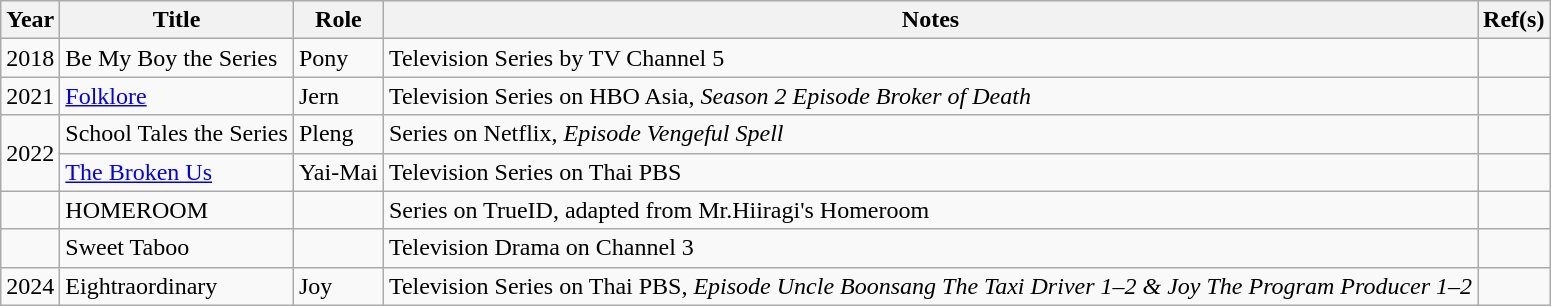<table class="wikitable sortable">
<tr>
<th>Year</th>
<th>Title</th>
<th>Role</th>
<th>Notes</th>
<th>Ref(s)</th>
</tr>
<tr>
<td>2018</td>
<td>Be My Boy the Series</td>
<td>Pony</td>
<td>Television Series by TV Channel 5</td>
<td></td>
</tr>
<tr>
<td>2021</td>
<td><a href='#'>Folklore</a></td>
<td>Jern</td>
<td>Television Series on HBO Asia, <em>Season 2 Episode Broker of Death</em></td>
<td></td>
</tr>
<tr>
<td rowspan="2">2022</td>
<td>School Tales the Series</td>
<td>Pleng</td>
<td>Series on Netflix, <em>Episode Vengeful Spell</em></td>
<td></td>
</tr>
<tr>
<td><a href='#'>The Broken Us</a></td>
<td>Yai-Mai</td>
<td>Television Series on Thai PBS</td>
<td></td>
</tr>
<tr>
<td></td>
<td>HOMEROOM</td>
<td></td>
<td>Series on TrueID, adapted from Mr.Hiiragi's Homeroom</td>
<td></td>
</tr>
<tr>
<td></td>
<td>Sweet Taboo</td>
<td></td>
<td>Television Drama on Channel 3</td>
<td></td>
</tr>
<tr>
<td rowspan="1">2024</td>
<td>Eightraordinary</td>
<td>Joy</td>
<td>Television Series on Thai PBS, <em>Episode Uncle Boonsang The Taxi Driver 1–2 & Joy The Program Producer 1–2</em></td>
<td></td>
</tr>
</table>
